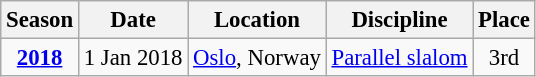<table class="wikitable" style="text-align:center; font-size:95%;">
<tr>
<th>Season</th>
<th>Date</th>
<th>Location</th>
<th>Discipline</th>
<th>Place</th>
</tr>
<tr>
<td rowspan=1 align=center><strong><a href='#'>2018</a></strong></td>
<td align=right>1 Jan 2018</td>
<td align=left> <a href='#'>Oslo</a>, Norway</td>
<td><a href='#'>Parallel slalom</a></td>
<td>3rd</td>
</tr>
</table>
